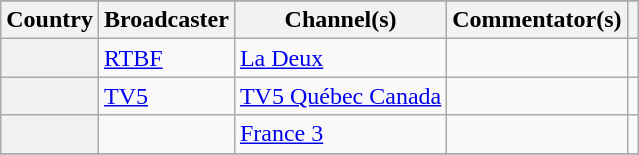<table class="wikitable plainrowheaders sticky-header">
<tr>
</tr>
<tr>
<th scope="col">Country</th>
<th scope="col">Broadcaster</th>
<th scope="col">Channel(s)</th>
<th scope="col">Commentator(s)</th>
<th scope="col"></th>
</tr>
<tr>
<th scope="row"></th>
<td><a href='#'>RTBF</a></td>
<td><a href='#'>La Deux</a></td>
<td></td>
<td style="text-align:center"></td>
</tr>
<tr>
<th scope="row"></th>
<td><a href='#'>TV5</a></td>
<td><a href='#'>TV5 Québec Canada</a></td>
<td></td>
<td style="text-align:center"></td>
</tr>
<tr>
<th scope="row"></th>
<td></td>
<td><a href='#'>France 3</a></td>
<td></td>
<td style="text-align:center"></td>
</tr>
<tr>
</tr>
</table>
